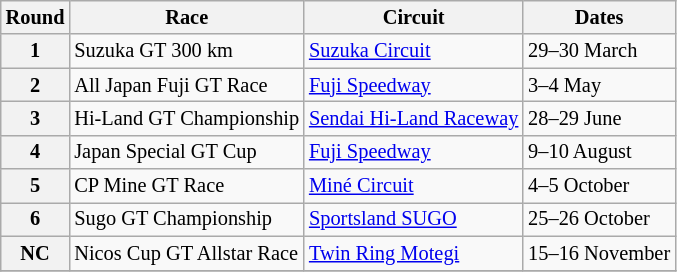<table class="wikitable" style="font-size: 85%;">
<tr>
<th>Round</th>
<th>Race</th>
<th>Circuit</th>
<th>Dates</th>
</tr>
<tr>
<th>1</th>
<td>Suzuka GT 300 km</td>
<td> <a href='#'>Suzuka Circuit</a></td>
<td>29–30 March</td>
</tr>
<tr>
<th>2</th>
<td>All Japan Fuji GT Race</td>
<td> <a href='#'>Fuji Speedway</a></td>
<td>3–4 May</td>
</tr>
<tr>
<th>3</th>
<td>Hi-Land GT Championship</td>
<td> <a href='#'>Sendai Hi-Land Raceway</a></td>
<td>28–29 June</td>
</tr>
<tr>
<th>4</th>
<td>Japan Special GT Cup</td>
<td> <a href='#'>Fuji Speedway</a></td>
<td>9–10 August</td>
</tr>
<tr>
<th>5</th>
<td>CP Mine GT Race</td>
<td> <a href='#'>Miné Circuit</a></td>
<td>4–5 October</td>
</tr>
<tr>
<th>6</th>
<td>Sugo GT Championship</td>
<td> <a href='#'>Sportsland SUGO</a></td>
<td>25–26 October</td>
</tr>
<tr>
<th>NC</th>
<td>Nicos Cup GT Allstar Race</td>
<td> <a href='#'>Twin Ring Motegi</a></td>
<td>15–16 November</td>
</tr>
<tr>
</tr>
</table>
